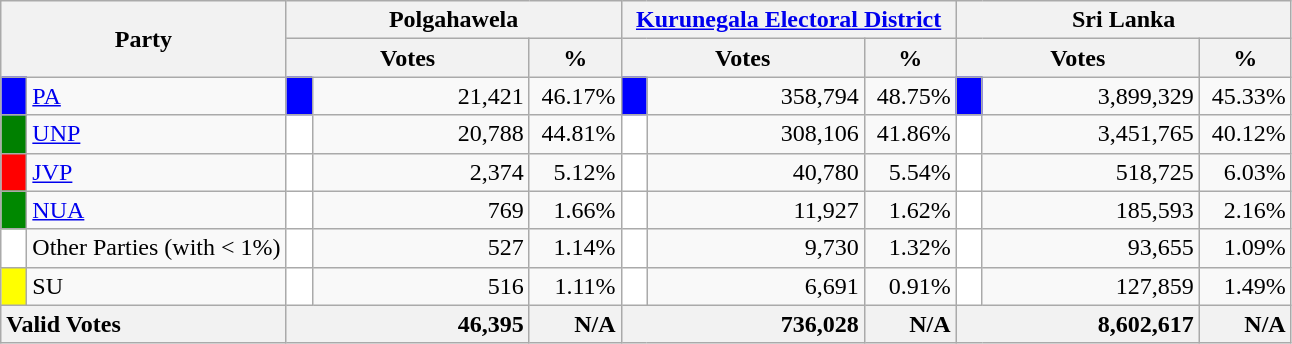<table class="wikitable">
<tr>
<th colspan="2" width="144px"rowspan="2">Party</th>
<th colspan="3" width="216px">Polgahawela</th>
<th colspan="3" width="216px"><a href='#'>Kurunegala Electoral District</a></th>
<th colspan="3" width="216px">Sri Lanka</th>
</tr>
<tr>
<th colspan="2" width="144px">Votes</th>
<th>%</th>
<th colspan="2" width="144px">Votes</th>
<th>%</th>
<th colspan="2" width="144px">Votes</th>
<th>%</th>
</tr>
<tr>
<td style="background-color:blue;" width="10px"></td>
<td style="text-align:left;"><a href='#'>PA</a></td>
<td style="background-color:blue;" width="10px"></td>
<td style="text-align:right;">21,421</td>
<td style="text-align:right;">46.17%</td>
<td style="background-color:blue;" width="10px"></td>
<td style="text-align:right;">358,794</td>
<td style="text-align:right;">48.75%</td>
<td style="background-color:blue;" width="10px"></td>
<td style="text-align:right;">3,899,329</td>
<td style="text-align:right;">45.33%</td>
</tr>
<tr>
<td style="background-color:green;" width="10px"></td>
<td style="text-align:left;"><a href='#'>UNP</a></td>
<td style="background-color:white;" width="10px"></td>
<td style="text-align:right;">20,788</td>
<td style="text-align:right;">44.81%</td>
<td style="background-color:white;" width="10px"></td>
<td style="text-align:right;">308,106</td>
<td style="text-align:right;">41.86%</td>
<td style="background-color:white;" width="10px"></td>
<td style="text-align:right;">3,451,765</td>
<td style="text-align:right;">40.12%</td>
</tr>
<tr>
<td style="background-color:red;" width="10px"></td>
<td style="text-align:left;"><a href='#'>JVP</a></td>
<td style="background-color:white;" width="10px"></td>
<td style="text-align:right;">2,374</td>
<td style="text-align:right;">5.12%</td>
<td style="background-color:white;" width="10px"></td>
<td style="text-align:right;">40,780</td>
<td style="text-align:right;">5.54%</td>
<td style="background-color:white;" width="10px"></td>
<td style="text-align:right;">518,725</td>
<td style="text-align:right;">6.03%</td>
</tr>
<tr>
<td style="background-color:#008800;" width="10px"></td>
<td style="text-align:left;"><a href='#'>NUA</a></td>
<td style="background-color:white;" width="10px"></td>
<td style="text-align:right;">769</td>
<td style="text-align:right;">1.66%</td>
<td style="background-color:white;" width="10px"></td>
<td style="text-align:right;">11,927</td>
<td style="text-align:right;">1.62%</td>
<td style="background-color:white;" width="10px"></td>
<td style="text-align:right;">185,593</td>
<td style="text-align:right;">2.16%</td>
</tr>
<tr>
<td style="background-color:white;" width="10px"></td>
<td style="text-align:left;">Other Parties (with < 1%)</td>
<td style="background-color:white;" width="10px"></td>
<td style="text-align:right;">527</td>
<td style="text-align:right;">1.14%</td>
<td style="background-color:white;" width="10px"></td>
<td style="text-align:right;">9,730</td>
<td style="text-align:right;">1.32%</td>
<td style="background-color:white;" width="10px"></td>
<td style="text-align:right;">93,655</td>
<td style="text-align:right;">1.09%</td>
</tr>
<tr>
<td style="background-color:yellow;" width="10px"></td>
<td style="text-align:left;">SU</td>
<td style="background-color:white;" width="10px"></td>
<td style="text-align:right;">516</td>
<td style="text-align:right;">1.11%</td>
<td style="background-color:white;" width="10px"></td>
<td style="text-align:right;">6,691</td>
<td style="text-align:right;">0.91%</td>
<td style="background-color:white;" width="10px"></td>
<td style="text-align:right;">127,859</td>
<td style="text-align:right;">1.49%</td>
</tr>
<tr>
<th colspan="2" width="144px"style="text-align:left;">Valid Votes</th>
<th style="text-align:right;"colspan="2" width="144px">46,395</th>
<th style="text-align:right;">N/A</th>
<th style="text-align:right;"colspan="2" width="144px">736,028</th>
<th style="text-align:right;">N/A</th>
<th style="text-align:right;"colspan="2" width="144px">8,602,617</th>
<th style="text-align:right;">N/A</th>
</tr>
</table>
